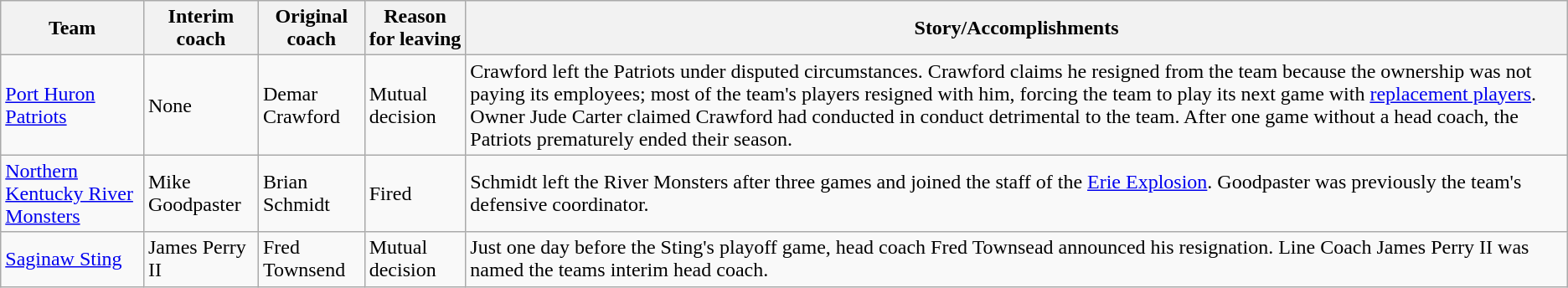<table class="wikitable">
<tr>
<th>Team</th>
<th>Interim coach</th>
<th>Original coach</th>
<th>Reason for leaving</th>
<th>Story/Accomplishments</th>
</tr>
<tr>
<td><a href='#'>Port Huron Patriots</a></td>
<td>None</td>
<td>Demar Crawford</td>
<td>Mutual decision</td>
<td>Crawford left the Patriots under disputed circumstances. Crawford claims he resigned from the team because the ownership was not paying its employees; most of the team's players resigned with him, forcing the team to play its next game with <a href='#'>replacement players</a>. Owner Jude Carter claimed Crawford had conducted in conduct detrimental to the team. After one game without a head coach, the Patriots prematurely ended their season.</td>
</tr>
<tr>
<td><a href='#'>Northern Kentucky River Monsters</a></td>
<td>Mike Goodpaster</td>
<td>Brian Schmidt</td>
<td>Fired</td>
<td>Schmidt left the River Monsters after three games and joined the staff of the <a href='#'>Erie Explosion</a>. Goodpaster was previously the team's defensive coordinator.</td>
</tr>
<tr>
<td><a href='#'>Saginaw Sting</a></td>
<td>James Perry II</td>
<td>Fred Townsend</td>
<td>Mutual decision</td>
<td>Just one day before the Sting's playoff game, head coach Fred Townsead announced his resignation. Line Coach James Perry II was named the teams interim head coach.</td>
</tr>
</table>
